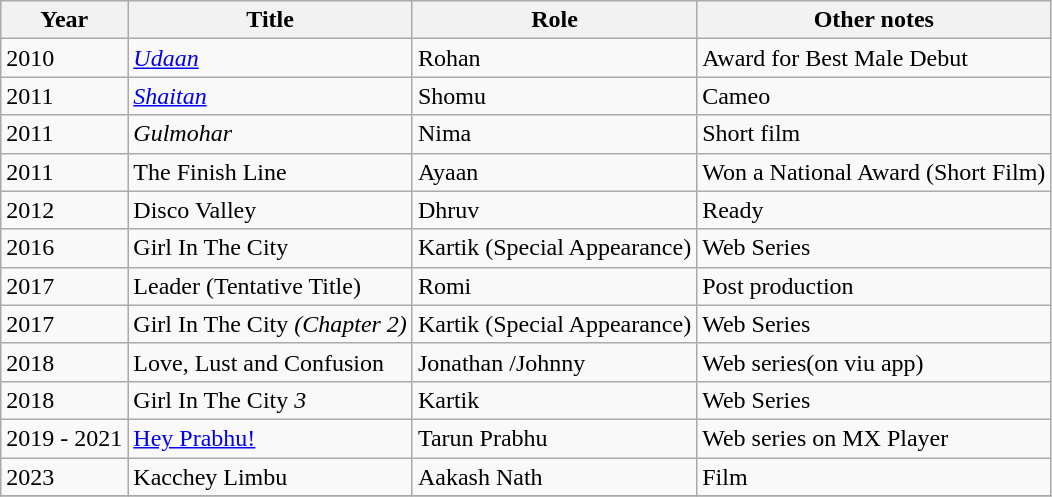<table class="wikitable">
<tr>
<th>Year</th>
<th>Title</th>
<th>Role</th>
<th>Other notes</th>
</tr>
<tr>
<td>2010</td>
<td><em><a href='#'>Udaan</a></em></td>
<td>Rohan</td>
<td>Award for Best Male Debut</td>
</tr>
<tr>
<td>2011</td>
<td><em><a href='#'>Shaitan</a></em></td>
<td>Shomu</td>
<td>Cameo</td>
</tr>
<tr>
<td>2011</td>
<td><em>Gulmohar</em></td>
<td>Nima</td>
<td>Short film</td>
</tr>
<tr>
<td>2011</td>
<td>The Finish Line<em></td>
<td>Ayaan</td>
<td>Won a National Award (Short Film)</td>
</tr>
<tr>
<td>2012</td>
<td></em>Disco Valley<em></td>
<td>Dhruv</td>
<td>Ready</td>
</tr>
<tr>
<td>2016</td>
<td></em>Girl In The City<em></td>
<td>Kartik (Special Appearance)</td>
<td>Web Series</td>
</tr>
<tr>
<td>2017</td>
<td></em>Leader (Tentative Title)<em></td>
<td>Romi</td>
<td>Post production</td>
</tr>
<tr>
<td>2017</td>
<td></em>Girl In The City<em> (Chapter 2)</td>
<td>Kartik (Special Appearance)</td>
<td>Web Series</td>
</tr>
<tr>
<td>2018</td>
<td></em>Love, Lust and Confusion<em></td>
<td>Jonathan /Johnny</td>
<td>Web series(on viu app)</td>
</tr>
<tr>
<td>2018</td>
<td></em>Girl In The City<em> 3</td>
<td>Kartik</td>
<td>Web Series</td>
</tr>
<tr>
<td>2019 - 2021</td>
<td></em><a href='#'>Hey Prabhu!</a><em></td>
<td>Tarun Prabhu</td>
<td>Web series on MX Player</td>
</tr>
<tr>
<td>2023</td>
<td></em>Kacchey Limbu<em></td>
<td>Aakash Nath</td>
<td>Film </td>
</tr>
<tr>
</tr>
</table>
